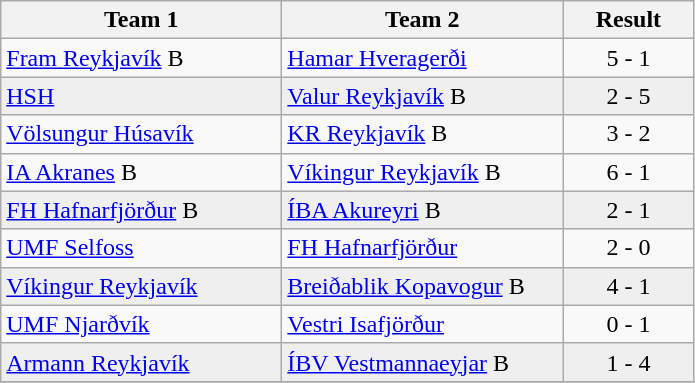<table class="wikitable">
<tr>
<th width="180">Team 1</th>
<th width="180">Team 2</th>
<th width="80">Result</th>
</tr>
<tr>
<td><a href='#'>Fram Reykjavík</a> B</td>
<td><a href='#'>Hamar Hveragerði</a></td>
<td align="center">5 - 1</td>
</tr>
<tr style="background:#EFEFEF">
<td><a href='#'>HSH</a></td>
<td><a href='#'>Valur Reykjavík</a> B</td>
<td align="center">2 - 5</td>
</tr>
<tr>
<td><a href='#'>Völsungur Húsavík</a></td>
<td><a href='#'>KR Reykjavík</a> B</td>
<td align="center">3 - 2</td>
</tr>
<tr>
<td><a href='#'>IA Akranes</a> B</td>
<td><a href='#'>Víkingur Reykjavík</a> B</td>
<td align="center">6 - 1</td>
</tr>
<tr style="background:#EFEFEF">
<td><a href='#'>FH Hafnarfjörður</a> B</td>
<td><a href='#'>ÍBA Akureyri</a> B</td>
<td align="center">2 - 1</td>
</tr>
<tr>
<td><a href='#'>UMF Selfoss</a></td>
<td><a href='#'>FH Hafnarfjörður</a></td>
<td align="center">2 - 0</td>
</tr>
<tr style="background:#EFEFEF">
<td><a href='#'>Víkingur Reykjavík</a></td>
<td><a href='#'>Breiðablik Kopavogur</a> B</td>
<td align="center">4 - 1</td>
</tr>
<tr>
<td><a href='#'>UMF Njarðvík</a></td>
<td><a href='#'>Vestri Isafjörður</a></td>
<td align="center">0 - 1</td>
</tr>
<tr style="background:#EFEFEF">
<td><a href='#'>Armann Reykjavík</a></td>
<td><a href='#'>ÍBV Vestmannaeyjar</a> B</td>
<td align="center">1 - 4</td>
</tr>
<tr>
</tr>
</table>
